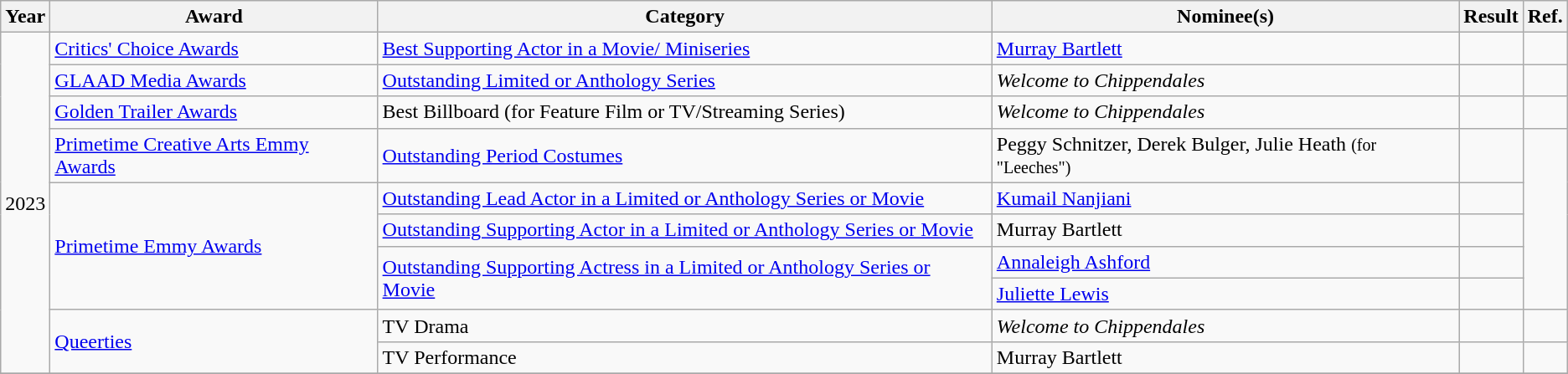<table class="wikitable">
<tr>
<th>Year</th>
<th>Award</th>
<th>Category</th>
<th>Nominee(s)</th>
<th>Result</th>
<th>Ref.</th>
</tr>
<tr>
<td rowspan="10">2023</td>
<td><a href='#'>Critics' Choice Awards</a></td>
<td><a href='#'>Best Supporting Actor in a Movie/ Miniseries</a></td>
<td><a href='#'>Murray Bartlett</a></td>
<td></td>
<td style="text-align:center;"></td>
</tr>
<tr>
<td><a href='#'>GLAAD Media Awards</a></td>
<td><a href='#'>Outstanding Limited or Anthology Series</a></td>
<td><em>Welcome to Chippendales</em></td>
<td></td>
<td style="text-align:center;"></td>
</tr>
<tr>
<td><a href='#'>Golden Trailer Awards</a></td>
<td>Best Billboard (for Feature Film or TV/Streaming Series)</td>
<td><em>Welcome to Chippendales</em></td>
<td></td>
<td style="text-align:center;"></td>
</tr>
<tr>
<td><a href='#'>Primetime Creative Arts Emmy Awards</a></td>
<td><a href='#'>Outstanding Period Costumes</a></td>
<td>Peggy Schnitzer, Derek Bulger, Julie Heath <small>(for "Leeches")</small></td>
<td></td>
<td style="text-align:center;" rowspan="5"></td>
</tr>
<tr>
<td rowspan="4"><a href='#'>Primetime Emmy Awards</a></td>
<td><a href='#'>Outstanding Lead Actor in a Limited or Anthology Series or Movie</a></td>
<td><a href='#'>Kumail Nanjiani</a></td>
<td></td>
</tr>
<tr>
<td><a href='#'>Outstanding Supporting Actor in a Limited or Anthology Series or Movie</a></td>
<td>Murray Bartlett</td>
<td></td>
</tr>
<tr>
<td rowspan="2"><a href='#'>Outstanding Supporting Actress in a Limited or Anthology Series or Movie</a></td>
<td><a href='#'>Annaleigh Ashford</a></td>
<td></td>
</tr>
<tr>
<td><a href='#'>Juliette Lewis</a></td>
<td></td>
</tr>
<tr>
<td rowspan="2"><a href='#'>Queerties</a></td>
<td>TV Drama</td>
<td><em>Welcome to Chippendales</em></td>
<td></td>
<td style="text-align:center;"></td>
</tr>
<tr>
<td>TV Performance</td>
<td>Murray Bartlett</td>
<td></td>
<td style="text-align:center;"></td>
</tr>
<tr>
</tr>
</table>
